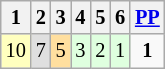<table class="wikitable" style="font-size: 85%;">
<tr>
<th>1</th>
<th>2</th>
<th>3</th>
<th>4</th>
<th>5</th>
<th>6</th>
<th><a href='#'>PP</a></th>
</tr>
<tr align="center">
<td style="background:#FFFFBF">10</td>
<td style="background:#DFDFDF">7</td>
<td style="background:#FFDF9F">5</td>
<td style="background:#DFFFDF">3</td>
<td style="background:#DFFFDF">2</td>
<td style="background:#DFFFDF">1</td>
<td><strong>1</strong></td>
</tr>
</table>
